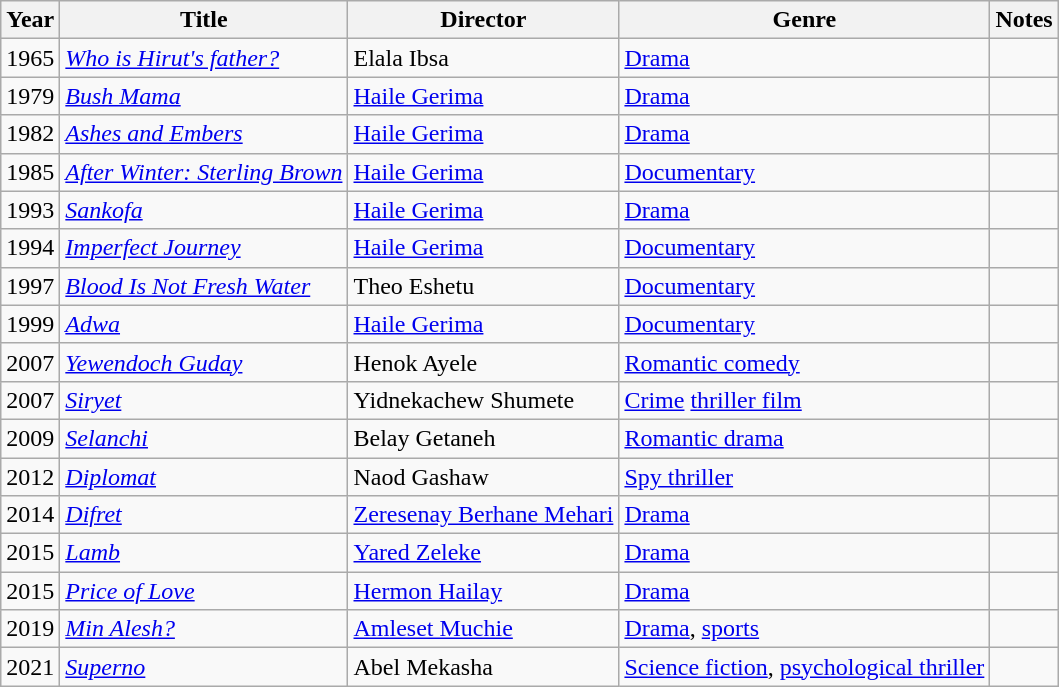<table class="wikitable sortable">
<tr>
<th>Year</th>
<th>Title</th>
<th>Director</th>
<th>Genre</th>
<th class="unsortable">Notes</th>
</tr>
<tr>
<td>1965</td>
<td><em><a href='#'>Who is Hirut's father?</a></em></td>
<td>Elala Ibsa</td>
<td><a href='#'>Drama</a></td>
<td></td>
</tr>
<tr>
<td>1979</td>
<td><em><a href='#'>Bush Mama</a></em></td>
<td><a href='#'>Haile Gerima</a></td>
<td><a href='#'>Drama</a></td>
<td></td>
</tr>
<tr>
<td>1982</td>
<td><em><a href='#'>Ashes and Embers</a></em></td>
<td><a href='#'>Haile Gerima</a></td>
<td><a href='#'>Drama</a></td>
<td></td>
</tr>
<tr>
<td>1985</td>
<td><em><a href='#'>After Winter: Sterling Brown</a></em></td>
<td><a href='#'>Haile Gerima</a></td>
<td><a href='#'>Documentary</a></td>
<td></td>
</tr>
<tr>
<td>1993</td>
<td><em><a href='#'>Sankofa</a></em></td>
<td><a href='#'>Haile Gerima</a></td>
<td><a href='#'>Drama</a></td>
<td></td>
</tr>
<tr>
<td>1994</td>
<td><em><a href='#'>Imperfect Journey</a></em></td>
<td><a href='#'>Haile Gerima</a></td>
<td><a href='#'>Documentary</a></td>
<td></td>
</tr>
<tr>
<td>1997</td>
<td><em><a href='#'>Blood Is Not Fresh Water</a></em></td>
<td>Theo Eshetu</td>
<td><a href='#'>Documentary</a></td>
<td></td>
</tr>
<tr>
<td>1999</td>
<td><em><a href='#'>Adwa</a></em></td>
<td><a href='#'>Haile Gerima</a></td>
<td><a href='#'>Documentary</a></td>
<td></td>
</tr>
<tr>
<td>2007</td>
<td><em><a href='#'>Yewendoch Guday</a></em></td>
<td>Henok Ayele</td>
<td><a href='#'>Romantic comedy</a></td>
<td></td>
</tr>
<tr>
<td>2007</td>
<td><em><a href='#'>Siryet</a></em></td>
<td>Yidnekachew Shumete</td>
<td><a href='#'>Crime</a> <a href='#'>thriller film</a></td>
<td></td>
</tr>
<tr>
<td>2009</td>
<td><em><a href='#'>Selanchi</a></em></td>
<td>Belay Getaneh</td>
<td><a href='#'>Romantic drama</a></td>
<td></td>
</tr>
<tr>
<td>2012</td>
<td><em><a href='#'>Diplomat</a></em></td>
<td>Naod Gashaw</td>
<td><a href='#'>Spy thriller</a></td>
<td></td>
</tr>
<tr>
<td>2014</td>
<td><em><a href='#'>Difret</a></em></td>
<td><a href='#'>Zeresenay Berhane Mehari</a></td>
<td><a href='#'>Drama</a></td>
<td></td>
</tr>
<tr>
<td>2015</td>
<td><em><a href='#'>Lamb</a></em></td>
<td><a href='#'>Yared Zeleke</a></td>
<td><a href='#'>Drama</a></td>
<td></td>
</tr>
<tr>
<td>2015</td>
<td><em><a href='#'>Price of Love</a></em></td>
<td><a href='#'>Hermon Hailay</a></td>
<td><a href='#'>Drama</a></td>
<td></td>
</tr>
<tr>
<td>2019</td>
<td><em><a href='#'>Min Alesh?</a></em></td>
<td><a href='#'>Amleset Muchie</a></td>
<td><a href='#'>Drama</a>, <a href='#'>sports</a></td>
<td></td>
</tr>
<tr>
<td>2021</td>
<td><em><a href='#'>Superno</a></em></td>
<td>Abel Mekasha</td>
<td><a href='#'>Science fiction</a>, <a href='#'>psychological thriller</a></td>
<td></td>
</tr>
</table>
